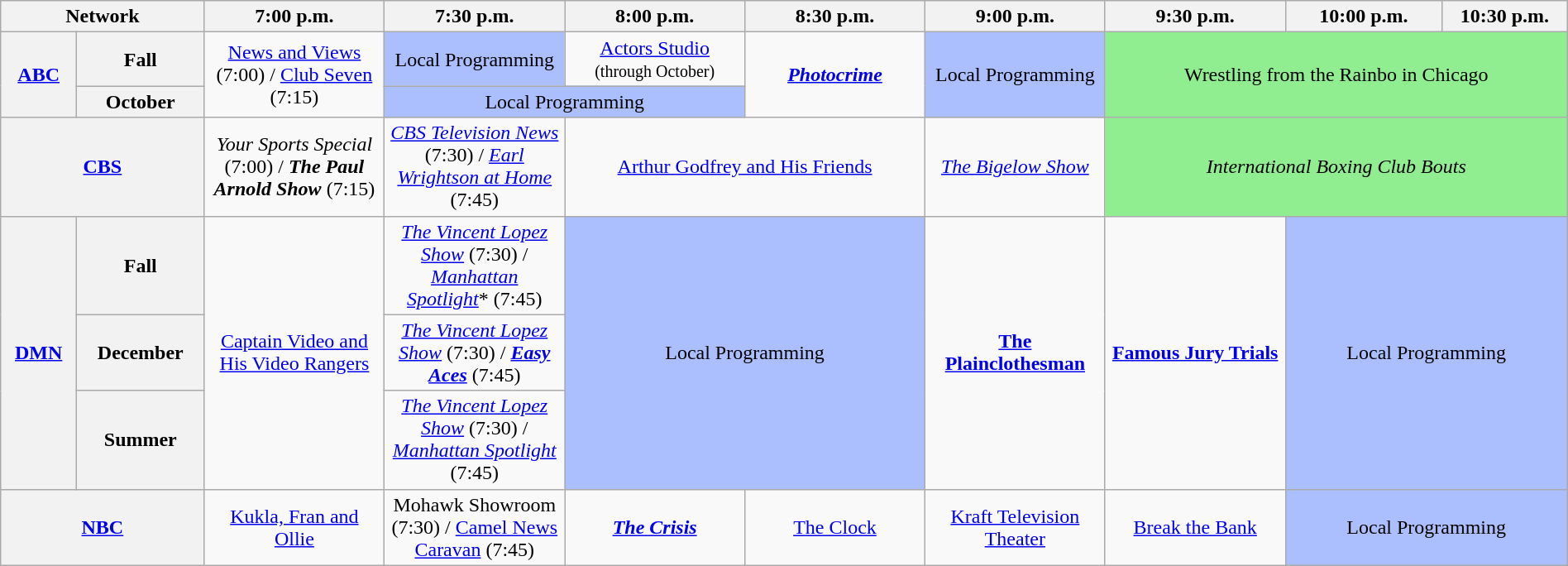<table class="wikitable" style="width:100%;margin-right:0;text-align:center">
<tr>
<th colspan="2" style="width:13%;">Network</th>
<th style="width:11.5%;">7:00 p.m.</th>
<th style="width:11.5%;">7:30 p.m.</th>
<th style="width:11.5%;">8:00 p.m.</th>
<th style="width:11.5%;">8:30 p.m.</th>
<th style="width:11.5%;">9:00 p.m.</th>
<th style="width:11.5%;">9:30 p.m.</th>
<th style="width:10%;">10:00 p.m.</th>
<th style="width:10%;">10:30 p.m.</th>
</tr>
<tr>
<th rowspan="2"><a href='#'>ABC</a></th>
<th>Fall</th>
<td rowspan="2"><a href='#'>News and Views</a> (7:00) / <a href='#'>Club Seven</a> (7:15)</td>
<td bgcolor="#abbfff">Local Programming</td>
<td><a href='#'>Actors Studio</a> <small>(through October)</small></td>
<td rowspan="2"><strong><em><a href='#'>Photocrime</a></em></strong></td>
<td bgcolor="#abbfff" rowspan="2">Local Programming</td>
<td rowspan="2" colspan="3" bgcolor="lightgreen">Wrestling from the Rainbo in Chicago</td>
</tr>
<tr>
<th>October</th>
<td bgcolor="#abbfff" colspan="2">Local Programming</td>
</tr>
<tr>
<th colspan="2"><a href='#'>CBS</a></th>
<td><em>Your Sports Special</em> (7:00) / <strong><em>The Paul Arnold Show</em></strong> (7:15)</td>
<td><em><a href='#'>CBS Television News</a></em> (7:30) / <em><a href='#'>Earl Wrightson at Home</a></em> (7:45)</td>
<td colspan="2"><a href='#'>Arthur Godfrey and His Friends</a></td>
<td><em><a href='#'>The Bigelow Show</a></em></td>
<td colspan="3" bgcolor="lightgreen"><em>International Boxing Club Bouts</em></td>
</tr>
<tr>
<th rowspan="3"><a href='#'>DMN</a></th>
<th>Fall</th>
<td rowspan="3"><a href='#'>Captain Video and His Video Rangers</a></td>
<td><em><a href='#'>The Vincent Lopez Show</a></em> (7:30) / <em><a href='#'>Manhattan Spotlight</a></em>* (7:45)</td>
<td rowspan="3" colspan="2" bgcolor="#abbfff">Local Programming</td>
<td rowspan="3"><strong><a href='#'>The Plainclothesman</a></strong></td>
<td rowspan="3"><strong><a href='#'>Famous Jury Trials</a></strong></td>
<td rowspan="3" colspan="2" bgcolor="#abbfff">Local Programming</td>
</tr>
<tr>
<th>December</th>
<td><em><a href='#'>The Vincent Lopez Show</a></em> (7:30) / <strong><em><a href='#'>Easy Aces</a></em></strong> (7:45)</td>
</tr>
<tr>
<th>Summer</th>
<td><em><a href='#'>The Vincent Lopez Show</a></em> (7:30) / <em><a href='#'>Manhattan Spotlight</a></em> (7:45)</td>
</tr>
<tr>
<th colspan="2"><a href='#'>NBC</a></th>
<td><a href='#'>Kukla, Fran and Ollie</a></td>
<td>Mohawk Showroom (7:30) / <a href='#'>Camel News Caravan</a> (7:45)</td>
<td><strong><em><a href='#'>The Crisis</a></em></strong></td>
<td><a href='#'>The Clock</a></td>
<td><a href='#'>Kraft Television Theater</a></td>
<td><a href='#'>Break the Bank</a></td>
<td bgcolor="#abbfff" colspan="2">Local Programming</td>
</tr>
</table>
